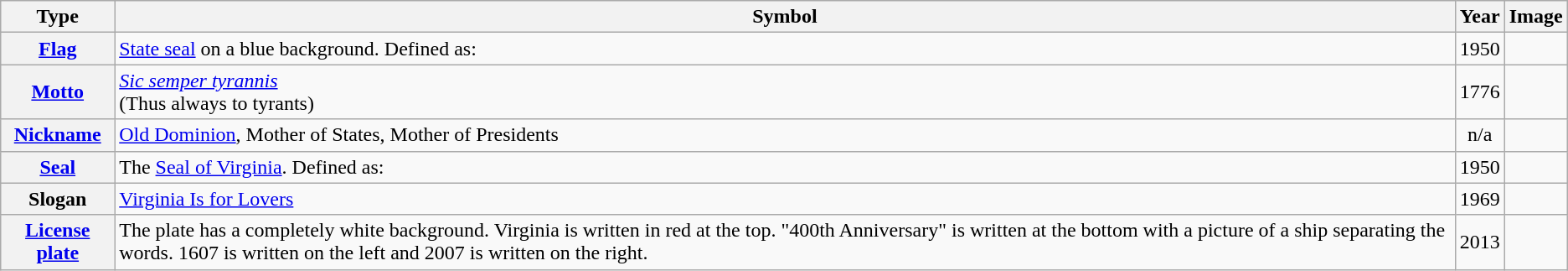<table class="wikitable plainrowheaders">
<tr>
<th scope="col">Type</th>
<th scope="col">Symbol</th>
<th scope="col">Year</th>
<th scope="col">Image</th>
</tr>
<tr>
<th scope="row"><a href='#'>Flag</a></th>
<td><a href='#'>State seal</a> on a blue background. Defined as:<br></td>
<td align="center">1950</td>
<td align="center"></td>
</tr>
<tr>
<th scope="row"><a href='#'>Motto</a></th>
<td><em><a href='#'>Sic semper tyrannis</a></em><br>(Thus always to tyrants)</td>
<td align="center">1776</td>
<td align="center"></td>
</tr>
<tr>
<th scope="row"><a href='#'>Nickname</a></th>
<td><a href='#'>Old Dominion</a>, Mother of States, Mother of Presidents</td>
<td align="center">n/a</td>
<td></td>
</tr>
<tr>
<th scope="row"><a href='#'>Seal</a></th>
<td>The <a href='#'>Seal of Virginia</a>. Defined as:<br></td>
<td align="center">1950 </td>
<td align="center"></td>
</tr>
<tr>
<th scope="row">Slogan</th>
<td><a href='#'>Virginia Is for Lovers</a></td>
<td align="center">1969</td>
<td align="center"></td>
</tr>
<tr>
<th scope="row"><a href='#'>License plate</a></th>
<td>The plate has a completely white background. Virginia is written in red at the top. "400th Anniversary" is written at the bottom with a picture of a ship separating the words. 1607 is written on the left and 2007 is written on the right.</td>
<td align="center">2013</td>
<td align="center"><br></td>
</tr>
</table>
